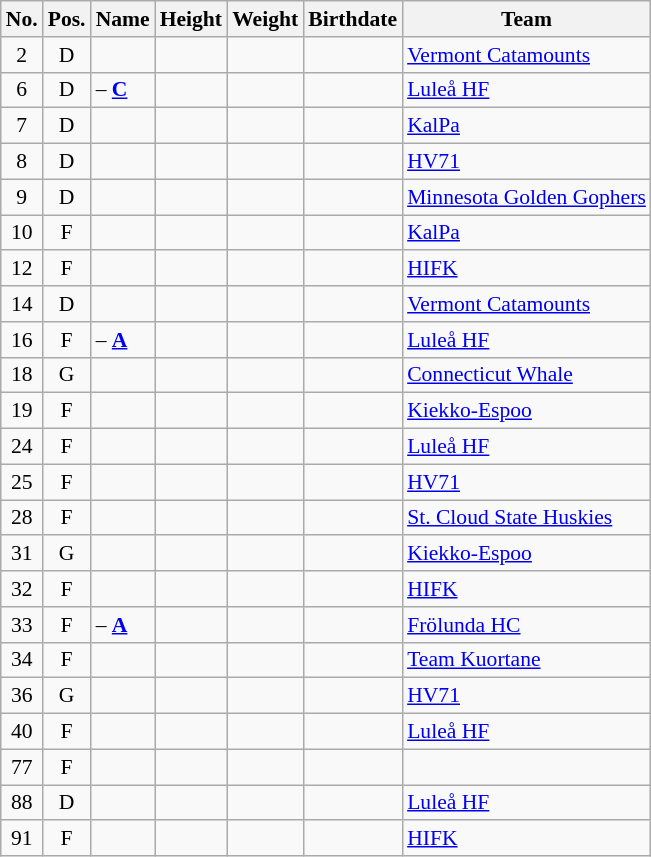<table class="wikitable sortable" style="font-size: 90%; text-align: center;">
<tr>
<th>No.</th>
<th>Pos.</th>
<th>Name</th>
<th>Height</th>
<th>Weight</th>
<th>Birthdate</th>
<th>Team</th>
</tr>
<tr>
<td>2</td>
<td>D</td>
<td align=left></td>
<td></td>
<td></td>
<td></td>
<td style="text-align:left;"> <a href='#'>Vermont Catamounts</a></td>
</tr>
<tr>
<td>6</td>
<td>D</td>
<td align=left> – <strong><a href='#'>C</a></strong></td>
<td></td>
<td></td>
<td></td>
<td style="text-align:left;"> <a href='#'>Luleå HF</a></td>
</tr>
<tr>
<td>7</td>
<td>D</td>
<td align=left></td>
<td></td>
<td></td>
<td></td>
<td style="text-align:left;"> <a href='#'>KalPa</a></td>
</tr>
<tr>
<td>8</td>
<td>D</td>
<td align=left></td>
<td></td>
<td></td>
<td></td>
<td style="text-align:left;"> <a href='#'>HV71</a></td>
</tr>
<tr>
<td>9</td>
<td>D</td>
<td align=left></td>
<td></td>
<td></td>
<td></td>
<td style="text-align:left;"> <a href='#'>Minnesota Golden Gophers</a></td>
</tr>
<tr>
<td>10</td>
<td>F</td>
<td align=left></td>
<td></td>
<td></td>
<td></td>
<td style="text-align:left;"> <a href='#'>KalPa</a></td>
</tr>
<tr>
<td>12</td>
<td>F</td>
<td align=left></td>
<td></td>
<td></td>
<td></td>
<td style="text-align:left;"> <a href='#'>HIFK</a></td>
</tr>
<tr>
<td>14</td>
<td>D</td>
<td align=left></td>
<td></td>
<td></td>
<td></td>
<td style="text-align:left;"> <a href='#'>Vermont Catamounts</a></td>
</tr>
<tr>
<td>16</td>
<td>F</td>
<td align=left> – <strong><a href='#'>A</a></strong></td>
<td></td>
<td></td>
<td></td>
<td style="text-align:left;"> <a href='#'>Luleå HF</a></td>
</tr>
<tr>
<td>18</td>
<td>G</td>
<td align=left></td>
<td></td>
<td></td>
<td></td>
<td style="text-align:left;"> <a href='#'>Connecticut Whale</a></td>
</tr>
<tr>
<td>19</td>
<td>F</td>
<td align=left></td>
<td></td>
<td></td>
<td></td>
<td style="text-align:left;"> <a href='#'>Kiekko-Espoo</a></td>
</tr>
<tr>
<td>24</td>
<td>F</td>
<td align=left></td>
<td></td>
<td></td>
<td></td>
<td style="text-align:left;"> <a href='#'>Luleå HF</a></td>
</tr>
<tr>
<td>25</td>
<td>F</td>
<td align=left></td>
<td></td>
<td></td>
<td></td>
<td style="text-align:left;"> <a href='#'>HV71</a></td>
</tr>
<tr>
<td>28</td>
<td>F</td>
<td align=left></td>
<td></td>
<td></td>
<td></td>
<td style="text-align:left;"> <a href='#'>St. Cloud State Huskies</a></td>
</tr>
<tr>
<td>31</td>
<td>G</td>
<td align=left></td>
<td></td>
<td></td>
<td></td>
<td style="text-align:left;"> <a href='#'>Kiekko-Espoo</a></td>
</tr>
<tr>
<td>32</td>
<td>F</td>
<td align=left></td>
<td></td>
<td></td>
<td></td>
<td style="text-align:left;"> <a href='#'>HIFK</a></td>
</tr>
<tr>
<td>33</td>
<td>F</td>
<td align=left> – <strong><a href='#'>A</a></strong></td>
<td></td>
<td></td>
<td></td>
<td style="text-align:left;"> <a href='#'>Frölunda HC</a></td>
</tr>
<tr>
<td>34</td>
<td>F</td>
<td align=left></td>
<td></td>
<td></td>
<td></td>
<td style="text-align:left;"> <a href='#'>Team Kuortane</a></td>
</tr>
<tr>
<td>36</td>
<td>G</td>
<td align=left></td>
<td></td>
<td></td>
<td></td>
<td style="text-align:left;"> <a href='#'>HV71</a></td>
</tr>
<tr>
<td>40</td>
<td>F</td>
<td align=left></td>
<td></td>
<td></td>
<td></td>
<td style="text-align:left;"> <a href='#'>Luleå HF</a></td>
</tr>
<tr>
<td>77</td>
<td>F</td>
<td align=left></td>
<td></td>
<td></td>
<td></td>
<td style="text-align:left;"></td>
</tr>
<tr>
<td>88</td>
<td>D</td>
<td align=left></td>
<td></td>
<td></td>
<td></td>
<td style="text-align:left;"> <a href='#'>Luleå HF</a></td>
</tr>
<tr>
<td>91</td>
<td>F</td>
<td align=left></td>
<td></td>
<td></td>
<td></td>
<td style="text-align:left;"> <a href='#'>HIFK</a></td>
</tr>
</table>
